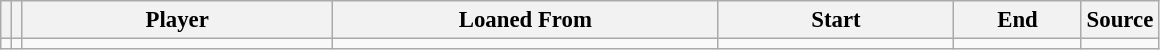<table class="wikitable plainrowheaders sortable" style="font-size:95%">
<tr>
<th></th>
<th></th>
<th scope="col" style="width:200px;">Player</th>
<th scope="col" style="width:250px;">Loaned From</th>
<th scope="col" style="width:150px;">Start</th>
<th scope="col" style="width:78px;">End</th>
<th>Source</th>
</tr>
<tr>
<td align=center></td>
<td align=center></td>
<td></td>
<td></td>
<td align=center></td>
<td align=center></td>
<td align=center></td>
</tr>
</table>
